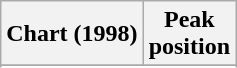<table class="wikitable sortable">
<tr>
<th align="left">Chart (1998)</th>
<th align="center">Peak<br>position</th>
</tr>
<tr>
</tr>
<tr>
</tr>
<tr>
</tr>
</table>
